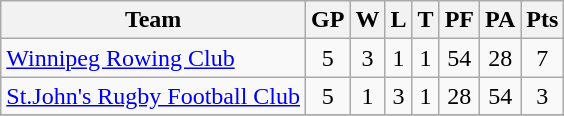<table class="wikitable">
<tr>
<th>Team</th>
<th>GP</th>
<th>W</th>
<th>L</th>
<th>T</th>
<th>PF</th>
<th>PA</th>
<th>Pts</th>
</tr>
<tr align="center">
<td align="left"><a href='#'>Winnipeg Rowing Club</a></td>
<td>5</td>
<td>3</td>
<td>1</td>
<td>1</td>
<td>54</td>
<td>28</td>
<td>7</td>
</tr>
<tr align="center">
<td align="left"><a href='#'>St.John's Rugby Football Club</a></td>
<td>5</td>
<td>1</td>
<td>3</td>
<td>1</td>
<td>28</td>
<td>54</td>
<td>3</td>
</tr>
<tr align="center">
</tr>
</table>
